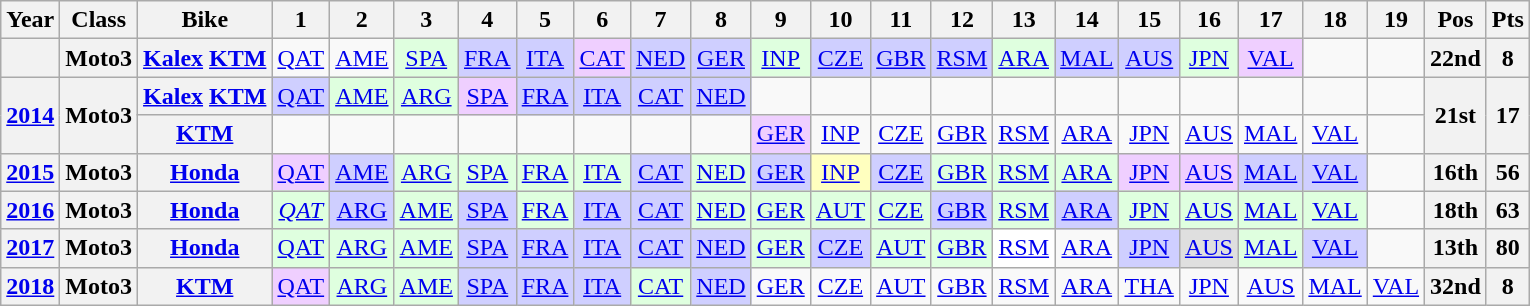<table class="wikitable" style="text-align:center">
<tr>
<th>Year</th>
<th>Class</th>
<th>Bike</th>
<th>1</th>
<th>2</th>
<th>3</th>
<th>4</th>
<th>5</th>
<th>6</th>
<th>7</th>
<th>8</th>
<th>9</th>
<th>10</th>
<th>11</th>
<th>12</th>
<th>13</th>
<th>14</th>
<th>15</th>
<th>16</th>
<th>17</th>
<th>18</th>
<th>19</th>
<th>Pos</th>
<th>Pts</th>
</tr>
<tr>
<th></th>
<th>Moto3</th>
<th><a href='#'>Kalex</a> <a href='#'>KTM</a></th>
<td><a href='#'>QAT</a></td>
<td><a href='#'>AME</a></td>
<td style="background:#dfffdf;"><a href='#'>SPA</a><br></td>
<td style="background:#cfcfff;"><a href='#'>FRA</a><br></td>
<td style="background:#cfcfff;"><a href='#'>ITA</a><br></td>
<td style="background:#EFCFFF;"><a href='#'>CAT</a><br></td>
<td style="background:#cfcfff;"><a href='#'>NED</a><br></td>
<td style="background:#cfcfff;"><a href='#'>GER</a><br></td>
<td style="background:#dfffdf;"><a href='#'>INP</a><br></td>
<td style="background:#cfcfff;"><a href='#'>CZE</a><br></td>
<td style="background:#cfcfff;"><a href='#'>GBR</a><br></td>
<td style="background:#cfcfff;"><a href='#'>RSM</a><br></td>
<td style="background:#dfffdf;"><a href='#'>ARA</a><br></td>
<td style="background:#cfcfff;"><a href='#'>MAL</a><br></td>
<td style="background:#cfcfff;"><a href='#'>AUS</a><br></td>
<td style="background:#DFFFDF;"><a href='#'>JPN</a><br></td>
<td style="background:#EFCFFF;"><a href='#'>VAL</a><br></td>
<td></td>
<td></td>
<th>22nd</th>
<th>8</th>
</tr>
<tr>
<th rowspan=2><a href='#'>2014</a></th>
<th rowspan=2>Moto3</th>
<th><a href='#'>Kalex</a> <a href='#'>KTM</a></th>
<td style="background:#cfcfff;"><a href='#'>QAT</a><br></td>
<td style="background:#dfffdf;"><a href='#'>AME</a><br></td>
<td style="background:#dfffdf;"><a href='#'>ARG</a><br></td>
<td style="background:#EFCFFF;"><a href='#'>SPA</a><br></td>
<td style="background:#cfcfff;"><a href='#'>FRA</a><br></td>
<td style="background:#cfcfff;"><a href='#'>ITA</a><br></td>
<td style="background:#cfcfff;"><a href='#'>CAT</a><br></td>
<td style="background:#cfcfff;"><a href='#'>NED</a><br></td>
<td></td>
<td></td>
<td></td>
<td></td>
<td></td>
<td></td>
<td></td>
<td></td>
<td></td>
<td></td>
<td></td>
<th rowspan=2>21st</th>
<th rowspan=2>17</th>
</tr>
<tr>
<th><a href='#'>KTM</a></th>
<td></td>
<td></td>
<td></td>
<td></td>
<td></td>
<td></td>
<td></td>
<td></td>
<td style="background:#EFCFFF;"><a href='#'>GER</a><br></td>
<td><a href='#'>INP</a></td>
<td><a href='#'>CZE</a></td>
<td><a href='#'>GBR</a></td>
<td><a href='#'>RSM</a></td>
<td><a href='#'>ARA</a></td>
<td><a href='#'>JPN</a></td>
<td><a href='#'>AUS</a></td>
<td><a href='#'>MAL</a></td>
<td><a href='#'>VAL</a></td>
<td></td>
</tr>
<tr>
<th><a href='#'>2015</a></th>
<th>Moto3</th>
<th><a href='#'>Honda</a></th>
<td style="background:#EFCFFF;"><a href='#'>QAT</a><br></td>
<td style="background:#CFCFFF;"><a href='#'>AME</a><br></td>
<td style="background:#dfffdf;"><a href='#'>ARG</a><br></td>
<td style="background:#dfffdf;"><a href='#'>SPA</a><br></td>
<td style="background:#dfffdf;"><a href='#'>FRA</a><br></td>
<td style="background:#dfffdf;"><a href='#'>ITA</a><br></td>
<td style="background:#CFCFFF;"><a href='#'>CAT</a><br></td>
<td style="background:#dfffdf;"><a href='#'>NED</a><br></td>
<td style="background:#CFCFFF;"><a href='#'>GER</a><br></td>
<td style="background:#ffffbf;"><a href='#'>INP</a><br></td>
<td style="background:#CFCFFF;"><a href='#'>CZE</a><br></td>
<td style="background:#dfffdf;"><a href='#'>GBR</a><br></td>
<td style="background:#dfffdf;"><a href='#'>RSM</a><br></td>
<td style="background:#dfffdf;"><a href='#'>ARA</a><br></td>
<td style="background:#EFCFFF;"><a href='#'>JPN</a><br></td>
<td style="background:#EFCFFF;"><a href='#'>AUS</a><br></td>
<td style="background:#CFCFFF;"><a href='#'>MAL</a><br></td>
<td style="background:#CFCFFF;"><a href='#'>VAL</a><br></td>
<td></td>
<th>16th</th>
<th>56</th>
</tr>
<tr>
<th><a href='#'>2016</a></th>
<th>Moto3</th>
<th><a href='#'>Honda</a></th>
<td style="background:#dfffdf;"><em><a href='#'>QAT</a></em><br></td>
<td style="background:#cfcfff;"><a href='#'>ARG</a><br></td>
<td style="background:#dfffdf;"><a href='#'>AME</a><br></td>
<td style="background:#cfcfff;"><a href='#'>SPA</a><br></td>
<td style="background:#dfffdf;"><a href='#'>FRA</a><br></td>
<td style="background:#cfcfff;"><a href='#'>ITA</a><br></td>
<td style="background:#cfcfff;"><a href='#'>CAT</a><br></td>
<td style="background:#dfffdf;"><a href='#'>NED</a><br></td>
<td style="background:#dfffdf;"><a href='#'>GER</a><br></td>
<td style="background:#dfffdf;"><a href='#'>AUT</a><br></td>
<td style="background:#dfffdf;"><a href='#'>CZE</a><br></td>
<td style="background:#cfcfff;"><a href='#'>GBR</a><br></td>
<td style="background:#dfffdf;"><a href='#'>RSM</a><br></td>
<td style="background:#cfcfff;"><a href='#'>ARA</a><br></td>
<td style="background:#dfffdf;"><a href='#'>JPN</a><br></td>
<td style="Background:#dfffdf;"><a href='#'>AUS</a><br></td>
<td style="Background:#dfffdf;"><a href='#'>MAL</a><br></td>
<td style="Background:#dfffdf;"><a href='#'>VAL</a><br></td>
<td></td>
<th>18th</th>
<th>63</th>
</tr>
<tr>
<th><a href='#'>2017</a></th>
<th>Moto3</th>
<th><a href='#'>Honda</a></th>
<td style="background:#dfffdf;"><a href='#'>QAT</a><br></td>
<td style="background:#dfffdf;"><a href='#'>ARG</a><br></td>
<td style="background:#dfffdf;"><a href='#'>AME</a><br></td>
<td style="background:#cfcfff;"><a href='#'>SPA</a><br></td>
<td style="background:#cfcfff;"><a href='#'>FRA</a><br></td>
<td style="background:#cfcfff;"><a href='#'>ITA</a><br></td>
<td style="background:#cfcfff;"><a href='#'>CAT</a><br></td>
<td style="background:#cfcfff;"><a href='#'>NED</a><br></td>
<td style="background:#dfffdf;"><a href='#'>GER</a><br></td>
<td style="background:#cfcfff;"><a href='#'>CZE</a><br></td>
<td style="background:#dfffdf;"><a href='#'>AUT</a><br></td>
<td style="background:#dfffdf;"><a href='#'>GBR</a><br></td>
<td style="background:#ffffff;"><a href='#'>RSM</a><br></td>
<td><a href='#'>ARA</a></td>
<td style="background:#cfcfff;"><a href='#'>JPN</a><br></td>
<td style="background:#dfdfdf;"><a href='#'>AUS</a><br></td>
<td style="background:#dfffdf;"><a href='#'>MAL</a><br></td>
<td style="background:#cfcfff;"><a href='#'>VAL</a><br></td>
<td></td>
<th>13th</th>
<th>80</th>
</tr>
<tr>
<th><a href='#'>2018</a></th>
<th>Moto3</th>
<th><a href='#'>KTM</a></th>
<td style="background:#EFCFFF;"><a href='#'>QAT</a><br></td>
<td style="background:#DFFFDF;"><a href='#'>ARG</a><br></td>
<td style="background:#DFFFDF;"><a href='#'>AME</a><br></td>
<td style="background:#cfcfff;"><a href='#'>SPA</a><br></td>
<td style="background:#cfcfff;"><a href='#'>FRA</a><br></td>
<td style="background:#cfcfff;"><a href='#'>ITA</a><br></td>
<td style="background:#DFFFDF;"><a href='#'>CAT</a><br></td>
<td style="background:#CFCFFF;"><a href='#'>NED</a><br></td>
<td><a href='#'>GER</a></td>
<td><a href='#'>CZE</a></td>
<td><a href='#'>AUT</a></td>
<td><a href='#'>GBR</a></td>
<td><a href='#'>RSM</a></td>
<td><a href='#'>ARA</a></td>
<td><a href='#'>THA</a></td>
<td><a href='#'>JPN</a></td>
<td><a href='#'>AUS</a></td>
<td><a href='#'>MAL</a></td>
<td><a href='#'>VAL</a></td>
<th>32nd</th>
<th>8</th>
</tr>
</table>
